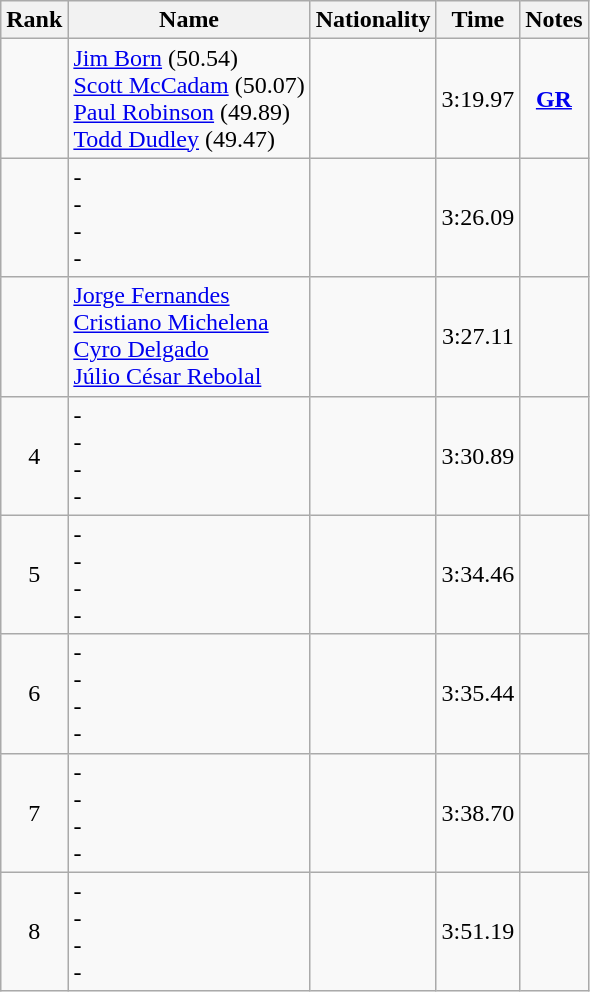<table class="wikitable sortable" style="text-align:center">
<tr>
<th>Rank</th>
<th>Name</th>
<th>Nationality</th>
<th>Time</th>
<th>Notes</th>
</tr>
<tr>
<td></td>
<td align=left><a href='#'>Jim Born</a> (50.54) <br> <a href='#'>Scott McCadam</a> (50.07) <br> <a href='#'>Paul Robinson</a> (49.89) <br> <a href='#'>Todd Dudley</a> (49.47)</td>
<td align=left></td>
<td>3:19.97</td>
<td><strong><a href='#'>GR</a></strong></td>
</tr>
<tr>
<td></td>
<td align=left>- <br> - <br> - <br> -</td>
<td align=left></td>
<td>3:26.09</td>
<td></td>
</tr>
<tr>
<td></td>
<td align=left><a href='#'>Jorge Fernandes</a> <br> <a href='#'>Cristiano Michelena</a> <br> <a href='#'>Cyro Delgado</a> <br> <a href='#'>Júlio César Rebolal</a></td>
<td align=left></td>
<td>3:27.11</td>
<td></td>
</tr>
<tr>
<td>4</td>
<td align=left>- <br> - <br> - <br> -</td>
<td align=left></td>
<td>3:30.89</td>
<td></td>
</tr>
<tr>
<td>5</td>
<td align=left>- <br> - <br> - <br> -</td>
<td align=left></td>
<td>3:34.46</td>
<td></td>
</tr>
<tr>
<td>6</td>
<td align=left>- <br> - <br> - <br> -</td>
<td align=left></td>
<td>3:35.44</td>
<td></td>
</tr>
<tr>
<td>7</td>
<td align=left>- <br> - <br> - <br> -</td>
<td align=left></td>
<td>3:38.70</td>
<td></td>
</tr>
<tr>
<td>8</td>
<td align=left>- <br> - <br> - <br> -</td>
<td align=left></td>
<td>3:51.19</td>
<td></td>
</tr>
</table>
